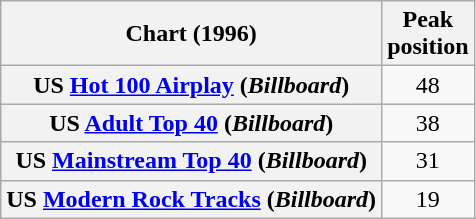<table class="wikitable sortable plainrowheaders">
<tr>
<th scope="col">Chart (1996)</th>
<th scope="col">Peak<br>position</th>
</tr>
<tr>
<th scope="row">US <a href='#'>Hot 100 Airplay</a> (<em>Billboard</em>)</th>
<td align="center">48</td>
</tr>
<tr>
<th scope="row">US <a href='#'>Adult Top 40</a> (<em>Billboard</em>)</th>
<td align="center">38</td>
</tr>
<tr>
<th scope="row">US <a href='#'>Mainstream Top 40</a> (<em>Billboard</em>)</th>
<td align="center">31</td>
</tr>
<tr>
<th scope="row">US <a href='#'>Modern Rock Tracks</a> (<em>Billboard</em>)</th>
<td align="center">19</td>
</tr>
</table>
